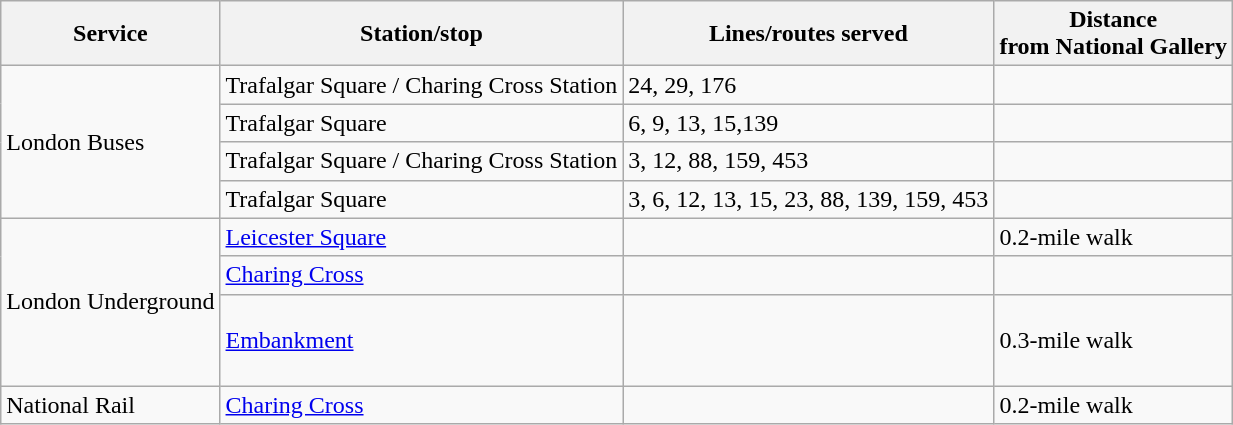<table class="wikitable">
<tr>
<th>Service</th>
<th>Station/stop</th>
<th>Lines/routes served</th>
<th>Distance<br>from National Gallery</th>
</tr>
<tr>
<td rowspan="4">London Buses </td>
<td>Trafalgar Square / Charing Cross Station </td>
<td>24, 29, 176</td>
<td></td>
</tr>
<tr>
<td>Trafalgar Square </td>
<td>6, 9, 13, 15,139</td>
<td></td>
</tr>
<tr>
<td>Trafalgar Square / Charing Cross Station </td>
<td>3, 12, 88, 159, 453</td>
<td></td>
</tr>
<tr>
<td>Trafalgar Square </td>
<td>3, 6, 12, 13, 15, 23, 88, 139, 159, 453</td>
<td></td>
</tr>
<tr>
<td rowspan="3">London Underground </td>
<td><a href='#'>Leicester Square</a></td>
<td><br></td>
<td>0.2-mile walk</td>
</tr>
<tr>
<td><a href='#'>Charing Cross</a></td>
<td><br></td>
<td></td>
</tr>
<tr>
<td><a href='#'>Embankment</a></td>
<td><br><br><br></td>
<td>0.3-mile walk</td>
</tr>
<tr>
<td>National Rail </td>
<td><a href='#'>Charing Cross</a> </td>
<td></td>
<td>0.2-mile walk</td>
</tr>
</table>
